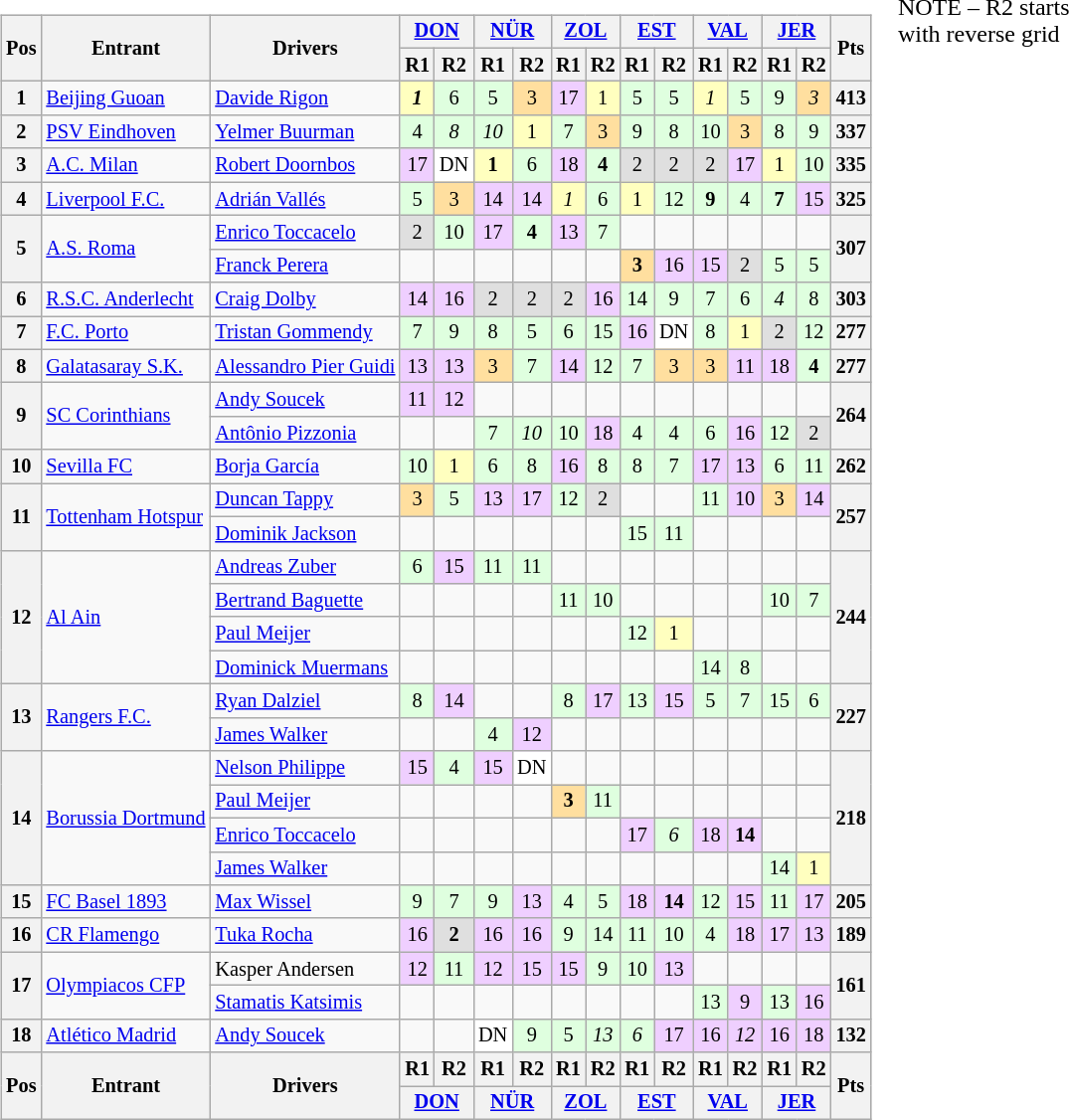<table>
<tr>
<td><br><table class="wikitable" style="font-size:85%; text-align:center">
<tr>
<th rowspan=2 valign=middle>Pos</th>
<th rowspan=2 valign=middle>Entrant</th>
<th rowspan=2 valign=middle>Drivers</th>
<th colspan=2> <a href='#'>DON</a></th>
<th colspan=2> <a href='#'>NÜR</a></th>
<th colspan=2> <a href='#'>ZOL</a></th>
<th colspan=2> <a href='#'>EST</a></th>
<th colspan=2> <a href='#'>VAL</a></th>
<th colspan=2> <a href='#'>JER</a></th>
<th rowspan=2 valign=middle>Pts</th>
</tr>
<tr>
<th>R1</th>
<th>R2</th>
<th>R1</th>
<th>R2</th>
<th>R1</th>
<th>R2</th>
<th>R1</th>
<th>R2</th>
<th>R1</th>
<th>R2</th>
<th>R1</th>
<th>R2</th>
</tr>
<tr>
<th>1</th>
<td align=left> <a href='#'>Beijing Guoan</a></td>
<td align=left> <a href='#'>Davide Rigon</a></td>
<td style="background:#ffffbf;"><strong><em>1</em></strong></td>
<td style="background:#dfffdf;">6</td>
<td style="background:#dfffdf;">5</td>
<td style="background:#ffdf9f;">3</td>
<td style="background:#efcfff;">17</td>
<td style="background:#ffffbf;">1</td>
<td style="background:#dfffdf;">5</td>
<td style="background:#dfffdf;">5</td>
<td style="background:#ffffbf;"><em>1</em></td>
<td style="background:#dfffdf;">5</td>
<td style="background:#dfffdf;">9</td>
<td style="background:#ffdf9f;"><em>3</em></td>
<th>413</th>
</tr>
<tr>
<th>2</th>
<td align=left> <a href='#'>PSV Eindhoven</a></td>
<td align=left> <a href='#'>Yelmer Buurman</a></td>
<td style="background:#dfffdf;">4</td>
<td style="background:#dfffdf;"><em>8</em></td>
<td style="background:#dfffdf;"><em>10</em></td>
<td style="background:#ffffbf;">1</td>
<td style="background:#dfffdf;">7</td>
<td style="background:#ffdf9f;">3</td>
<td style="background:#dfffdf;">9</td>
<td style="background:#dfffdf;">8</td>
<td style="background:#dfffdf;">10</td>
<td style="background:#ffdf9f;">3</td>
<td style="background:#dfffdf;">8</td>
<td style="background:#dfffdf;">9</td>
<th>337</th>
</tr>
<tr>
<th>3</th>
<td align=left> <a href='#'>A.C. Milan</a></td>
<td align=left> <a href='#'>Robert Doornbos</a></td>
<td style="background:#efcfff;">17</td>
<td style="background:#ffffff;">DN</td>
<td style="background:#ffffbf;"><strong>1</strong></td>
<td style="background:#dfffdf;">6</td>
<td style="background:#efcfff;">18</td>
<td style="background:#dfffdf;"><strong>4</strong></td>
<td style="background:#dfdfdf;">2</td>
<td style="background:#dfdfdf;">2</td>
<td style="background:#dfdfdf;">2</td>
<td style="background:#efcfff;">17</td>
<td style="background:#ffffbf;">1</td>
<td style="background:#dfffdf;">10</td>
<th>335</th>
</tr>
<tr>
<th>4</th>
<td align=left> <a href='#'>Liverpool F.C.</a></td>
<td align=left> <a href='#'>Adrián Vallés</a></td>
<td style="background:#dfffdf;">5</td>
<td style="background:#ffdf9f;">3</td>
<td style="background:#efcfff;">14</td>
<td style="background:#efcfff;">14</td>
<td style="background:#ffffbf;"><em>1</em></td>
<td style="background:#dfffdf;">6</td>
<td style="background:#ffffbf;">1</td>
<td style="background:#dfffdf;">12</td>
<td style="background:#dfffdf;"><strong>9</strong></td>
<td style="background:#dfffdf;">4</td>
<td style="background:#dfffdf;"><strong>7</strong></td>
<td style="background:#efcfff;">15</td>
<th>325</th>
</tr>
<tr>
<th rowspan=2>5</th>
<td rowspan=2 align=left> <a href='#'>A.S. Roma</a></td>
<td align=left> <a href='#'>Enrico Toccacelo</a></td>
<td style="background:#dfdfdf;">2</td>
<td style="background:#dfffdf;">10</td>
<td style="background:#efcfff;">17</td>
<td style="background:#dfffdf;"><strong>4</strong></td>
<td style="background:#efcfff;">13</td>
<td style="background:#dfffdf;">7</td>
<td></td>
<td></td>
<td></td>
<td></td>
<td></td>
<td></td>
<th rowspan=2>307</th>
</tr>
<tr>
<td align=left> <a href='#'>Franck Perera</a></td>
<td></td>
<td></td>
<td></td>
<td></td>
<td></td>
<td></td>
<td style="background:#ffdf9f;"><strong>3</strong></td>
<td style="background:#efcfff;">16</td>
<td style="background:#efcfff;">15</td>
<td style="background:#dfdfdf;">2</td>
<td style="background:#dfffdf;">5</td>
<td style="background:#dfffdf;">5</td>
</tr>
<tr>
<th>6</th>
<td align=left> <a href='#'>R.S.C. Anderlecht</a></td>
<td align=left> <a href='#'>Craig Dolby</a></td>
<td style="background:#efcfff;">14</td>
<td style="background:#efcfff;">16</td>
<td style="background:#dfdfdf;">2</td>
<td style="background:#dfdfdf;">2</td>
<td style="background:#dfdfdf;">2</td>
<td style="background:#efcfff;">16</td>
<td style="background:#dfffdf;">14</td>
<td style="background:#dfffdf;">9</td>
<td style="background:#dfffdf;">7</td>
<td style="background:#dfffdf;">6</td>
<td style="background:#dfffdf;"><em>4</em></td>
<td style="background:#dfffdf;">8</td>
<th>303</th>
</tr>
<tr>
<th>7</th>
<td align=left> <a href='#'>F.C. Porto</a></td>
<td align=left> <a href='#'>Tristan Gommendy</a></td>
<td style="background:#dfffdf;">7</td>
<td style="background:#dfffdf;">9</td>
<td style="background:#dfffdf;">8</td>
<td style="background:#dfffdf;">5</td>
<td style="background:#dfffdf;">6</td>
<td style="background:#dfffdf;">15</td>
<td style="background:#efcfff;">16</td>
<td style="background:#ffffff;">DN</td>
<td style="background:#dfffdf;">8</td>
<td style="background:#ffffbf;">1</td>
<td style="background:#dfdfdf;">2</td>
<td style="background:#dfffdf;">12</td>
<th>277</th>
</tr>
<tr>
<th>8</th>
<td align=left> <a href='#'>Galatasaray S.K.</a></td>
<td align=left> <a href='#'>Alessandro Pier Guidi</a></td>
<td style="background:#efcfff;">13</td>
<td style="background:#efcfff;">13</td>
<td style="background:#ffdf9f;">3</td>
<td style="background:#dfffdf;">7</td>
<td style="background:#efcfff;">14</td>
<td style="background:#dfffdf;">12</td>
<td style="background:#dfffdf;">7</td>
<td style="background:#ffdf9f;">3</td>
<td style="background:#ffdf9f;">3</td>
<td style="background:#efcfff;">11</td>
<td style="background:#efcfff;">18</td>
<td style="background:#dfffdf;"><strong>4</strong></td>
<th>277</th>
</tr>
<tr>
<th rowspan=2>9</th>
<td rowspan=2 align=left> <a href='#'>SC Corinthians</a></td>
<td align=left> <a href='#'>Andy Soucek</a></td>
<td style="background:#efcfff;">11</td>
<td style="background:#efcfff;">12</td>
<td></td>
<td></td>
<td></td>
<td></td>
<td></td>
<td></td>
<td></td>
<td></td>
<td></td>
<td></td>
<th rowspan=2>264</th>
</tr>
<tr>
<td align=left> <a href='#'>Antônio Pizzonia</a></td>
<td></td>
<td></td>
<td style="background:#dfffdf;">7</td>
<td style="background:#dfffdf;"><em>10</em></td>
<td style="background:#dfffdf;">10</td>
<td style="background:#efcfff;">18</td>
<td style="background:#dfffdf;">4</td>
<td style="background:#dfffdf;">4</td>
<td style="background:#dfffdf;">6</td>
<td style="background:#efcfff;">16</td>
<td style="background:#dfffdf;">12</td>
<td style="background:#dfdfdf;">2</td>
</tr>
<tr>
<th>10</th>
<td align=left> <a href='#'>Sevilla FC</a></td>
<td align=left> <a href='#'>Borja García</a></td>
<td style="background:#dfffdf;">10</td>
<td style="background:#ffffbf;">1</td>
<td style="background:#dfffdf;">6</td>
<td style="background:#dfffdf;">8</td>
<td style="background:#efcfff;">16</td>
<td style="background:#dfffdf;">8</td>
<td style="background:#dfffdf;">8</td>
<td style="background:#dfffdf;">7</td>
<td style="background:#efcfff;">17</td>
<td style="background:#efcfff;">13</td>
<td style="background:#dfffdf;">6</td>
<td style="background:#dfffdf;">11</td>
<th>262</th>
</tr>
<tr>
<th rowspan=2>11</th>
<td rowspan=2 align=left> <a href='#'>Tottenham Hotspur</a></td>
<td align=left> <a href='#'>Duncan Tappy</a></td>
<td style="background:#ffdf9f;">3</td>
<td style="background:#dfffdf;">5</td>
<td style="background:#efcfff;">13</td>
<td style="background:#efcfff;">17</td>
<td style="background:#dfffdf;">12</td>
<td style="background:#dfdfdf;">2</td>
<td></td>
<td></td>
<td style="background:#dfffdf;">11</td>
<td style="background:#efcfff;">10</td>
<td style="background:#ffdf9f;">3</td>
<td style="background:#efcfff;">14</td>
<th rowspan=2>257</th>
</tr>
<tr>
<td align=left> <a href='#'>Dominik Jackson</a></td>
<td></td>
<td></td>
<td></td>
<td></td>
<td></td>
<td></td>
<td style="background:#dfffdf;">15</td>
<td style="background:#dfffdf;">11</td>
<td></td>
<td></td>
<td></td>
<td></td>
</tr>
<tr>
<th rowspan=4>12</th>
<td rowspan=4 align=left> <a href='#'>Al Ain</a></td>
<td align=left> <a href='#'>Andreas Zuber</a></td>
<td style="background:#dfffdf;">6</td>
<td style="background:#efcfff;">15</td>
<td style="background:#dfffdf;">11</td>
<td style="background:#dfffdf;">11</td>
<td></td>
<td></td>
<td></td>
<td></td>
<td></td>
<td></td>
<td></td>
<td></td>
<th rowspan=4>244</th>
</tr>
<tr>
<td align=left> <a href='#'>Bertrand Baguette</a></td>
<td></td>
<td></td>
<td></td>
<td></td>
<td style="background:#dfffdf;">11</td>
<td style="background:#dfffdf;">10</td>
<td></td>
<td></td>
<td></td>
<td></td>
<td style="background:#dfffdf;">10</td>
<td style="background:#dfffdf;">7</td>
</tr>
<tr>
<td align=left> <a href='#'>Paul Meijer</a></td>
<td></td>
<td></td>
<td></td>
<td></td>
<td></td>
<td></td>
<td style="background:#dfffdf;">12</td>
<td style="background:#ffffbf;">1</td>
<td></td>
<td></td>
<td></td>
<td></td>
</tr>
<tr>
<td align=left> <a href='#'>Dominick Muermans</a></td>
<td></td>
<td></td>
<td></td>
<td></td>
<td></td>
<td></td>
<td></td>
<td></td>
<td style="background:#dfffdf;">14</td>
<td style="background:#dfffdf;">8</td>
<td></td>
<td></td>
</tr>
<tr>
<th rowspan=2>13</th>
<td rowspan=2 align=left> <a href='#'>Rangers F.C.</a></td>
<td align=left> <a href='#'>Ryan Dalziel</a></td>
<td style="background:#dfffdf;">8</td>
<td style="background:#efcfff;">14</td>
<td></td>
<td></td>
<td style="background:#dfffdf;">8</td>
<td style="background:#efcfff;">17</td>
<td style="background:#dfffdf;">13</td>
<td style="background:#efcfff;">15</td>
<td style="background:#dfffdf;">5</td>
<td style="background:#dfffdf;">7</td>
<td style="background:#dfffdf;">15</td>
<td style="background:#dfffdf;">6</td>
<th rowspan=2>227</th>
</tr>
<tr>
<td align=left> <a href='#'>James Walker</a></td>
<td></td>
<td></td>
<td style="background:#dfffdf;">4</td>
<td style="background:#efcfff;">12</td>
<td></td>
<td></td>
<td></td>
<td></td>
<td></td>
<td></td>
<td></td>
<td></td>
</tr>
<tr>
<th rowspan=4>14</th>
<td rowspan=4 align=left> <a href='#'>Borussia Dortmund</a></td>
<td align=left> <a href='#'>Nelson Philippe</a></td>
<td style="background:#efcfff;">15</td>
<td style="background:#dfffdf;">4</td>
<td style="background:#efcfff;">15</td>
<td style="background:#ffffff;">DN</td>
<td></td>
<td></td>
<td></td>
<td></td>
<td></td>
<td></td>
<td></td>
<td></td>
<th rowspan=4>218</th>
</tr>
<tr>
<td align=left> <a href='#'>Paul Meijer</a></td>
<td></td>
<td></td>
<td></td>
<td></td>
<td style="background:#ffdf9f;"><strong>3</strong></td>
<td style="background:#dfffdf;">11</td>
<td></td>
<td></td>
<td></td>
<td></td>
<td></td>
<td></td>
</tr>
<tr>
<td align=left> <a href='#'>Enrico Toccacelo</a></td>
<td></td>
<td></td>
<td></td>
<td></td>
<td></td>
<td></td>
<td style="background:#efcfff;">17</td>
<td style="background:#dfffdf;"><em>6</em></td>
<td style="background:#efcfff;">18</td>
<td style="background:#efcfff;"><strong>14</strong></td>
<td></td>
<td></td>
</tr>
<tr>
<td align=left> <a href='#'>James Walker</a></td>
<td></td>
<td></td>
<td></td>
<td></td>
<td></td>
<td></td>
<td></td>
<td></td>
<td></td>
<td></td>
<td style="background:#dfffdf;">14</td>
<td style="background:#ffffbf;">1</td>
</tr>
<tr>
<th>15</th>
<td align=left> <a href='#'>FC Basel 1893</a></td>
<td align=left> <a href='#'>Max Wissel</a></td>
<td style="background:#dfffdf;">9</td>
<td style="background:#dfffdf;">7</td>
<td style="background:#dfffdf;">9</td>
<td style="background:#efcfff;">13</td>
<td style="background:#dfffdf;">4</td>
<td style="background:#dfffdf;">5</td>
<td style="background:#efcfff;">18</td>
<td style="background:#efcfff;"><strong>14</strong></td>
<td style="background:#dfffdf;">12</td>
<td style="background:#efcfff;">15</td>
<td style="background:#dfffdf;">11</td>
<td style="background:#efcfff;">17</td>
<th>205</th>
</tr>
<tr>
<th>16</th>
<td align=left> <a href='#'>CR Flamengo</a></td>
<td align=left> <a href='#'>Tuka Rocha</a></td>
<td style="background:#efcfff;">16</td>
<td style="background:#dfdfdf;"><strong>2</strong></td>
<td style="background:#efcfff;">16</td>
<td style="background:#efcfff;">16</td>
<td style="background:#dfffdf;">9</td>
<td style="background:#dfffdf;">14</td>
<td style="background:#dfffdf;">11</td>
<td style="background:#dfffdf;">10</td>
<td style="background:#dfffdf;">4</td>
<td style="background:#efcfff;">18</td>
<td style="background:#efcfff;">17</td>
<td style="background:#efcfff;">13</td>
<th>189</th>
</tr>
<tr>
<th rowspan=2>17</th>
<td rowspan=2 align=left> <a href='#'>Olympiacos CFP</a></td>
<td align=left> Kasper Andersen</td>
<td style="background:#efcfff;">12</td>
<td style="background:#dfffdf;">11</td>
<td style="background:#efcfff;">12</td>
<td style="background:#efcfff;">15</td>
<td style="background:#efcfff;">15</td>
<td style="background:#dfffdf;">9</td>
<td style="background:#dfffdf;">10</td>
<td style="background:#efcfff;">13</td>
<td></td>
<td></td>
<td></td>
<td></td>
<th rowspan=2>161</th>
</tr>
<tr>
<td align=left> <a href='#'>Stamatis Katsimis</a></td>
<td></td>
<td></td>
<td></td>
<td></td>
<td></td>
<td></td>
<td></td>
<td></td>
<td style="background:#dfffdf;">13</td>
<td style="background:#efcfff;">9</td>
<td style="background:#dfffdf;">13</td>
<td style="background:#efcfff;">16</td>
</tr>
<tr>
<th>18</th>
<td align=left> <a href='#'>Atlético Madrid</a></td>
<td align=left> <a href='#'>Andy Soucek</a></td>
<td></td>
<td></td>
<td style="background:#ffffff;">DN</td>
<td style="background:#dfffdf;">9</td>
<td style="background:#dfffdf;">5</td>
<td style="background:#dfffdf;"><em>13</em></td>
<td style="background:#dfffdf;"><em>6</em></td>
<td style="background:#efcfff;">17</td>
<td style="background:#efcfff;">16</td>
<td style="background:#efcfff;"><em>12</em></td>
<td style="background:#efcfff;">16</td>
<td style="background:#efcfff;">18</td>
<th>132</th>
</tr>
<tr>
<th rowspan=2 valign=middle>Pos</th>
<th rowspan=2 valign=middle>Entrant</th>
<th rowspan=2 valign=middle>Drivers</th>
<th>R1</th>
<th>R2</th>
<th>R1</th>
<th>R2</th>
<th>R1</th>
<th>R2</th>
<th>R1</th>
<th>R2</th>
<th>R1</th>
<th>R2</th>
<th>R1</th>
<th>R2</th>
<th rowspan=2 valign=middle>Pts</th>
</tr>
<tr>
<th colspan=2> <a href='#'>DON</a></th>
<th colspan=2> <a href='#'>NÜR</a></th>
<th colspan=2> <a href='#'>ZOL</a></th>
<th colspan=2> <a href='#'>EST</a></th>
<th colspan=2> <a href='#'>VAL</a></th>
<th colspan=2> <a href='#'>JER</a></th>
</tr>
</table>
</td>
<td valign="top"><br>
<span>NOTE – R2 starts<br>with reverse grid</span></td>
</tr>
</table>
